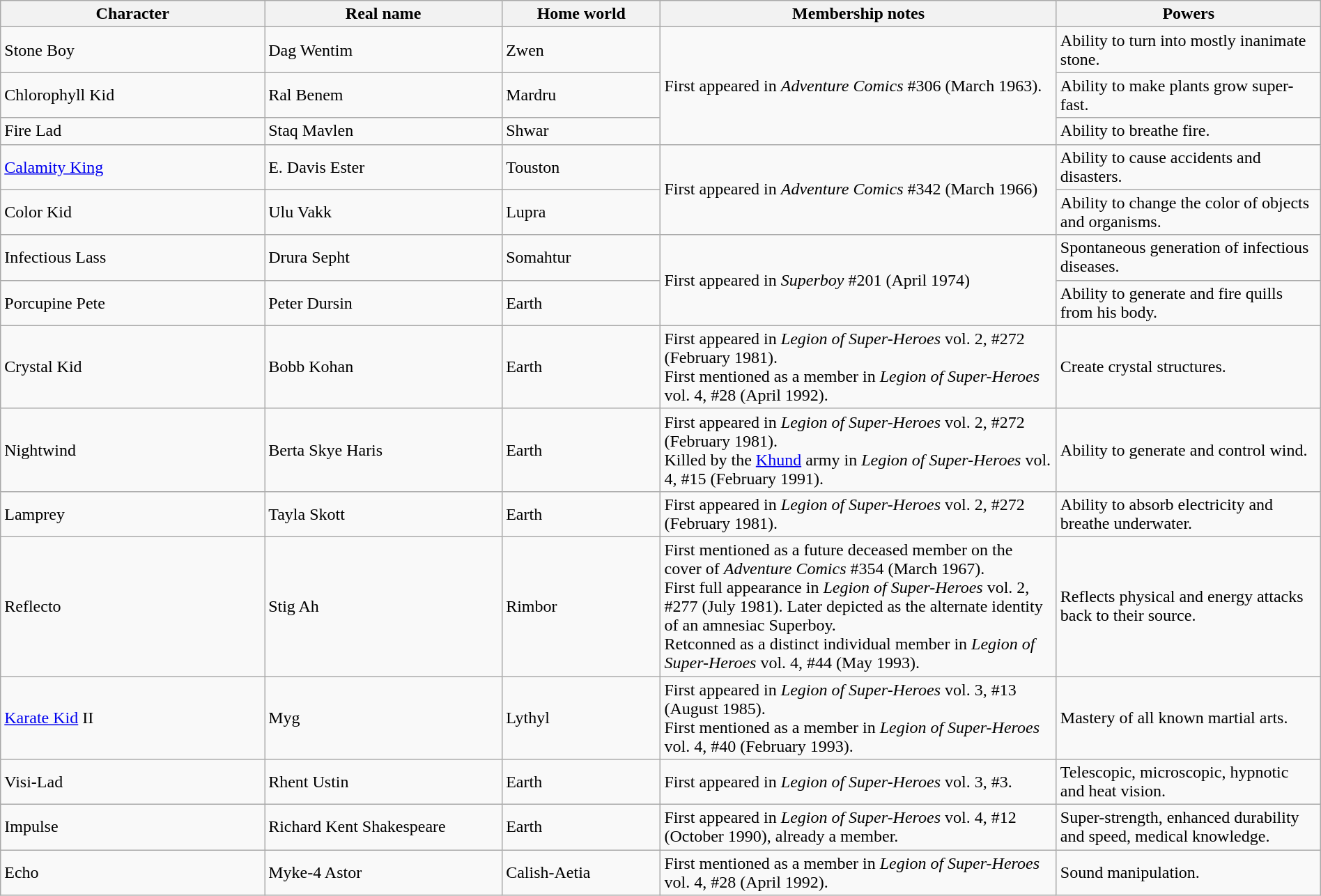<table class="wikitable" width=100%>
<tr>
<th width=20%>Character</th>
<th width=18%>Real name</th>
<th width=12%>Home world</th>
<th width=30%>Membership notes</th>
<th width=20%>Powers</th>
</tr>
<tr>
<td>Stone Boy</td>
<td>Dag Wentim</td>
<td>Zwen</td>
<td rowspan=3>First appeared in <em>Adventure Comics</em> #306 (March 1963).</td>
<td>Ability to turn into mostly inanimate stone.</td>
</tr>
<tr>
<td>Chlorophyll Kid</td>
<td>Ral Benem</td>
<td>Mardru</td>
<td>Ability to make plants grow super-fast.</td>
</tr>
<tr>
<td>Fire Lad</td>
<td>Staq Mavlen</td>
<td>Shwar</td>
<td>Ability to breathe fire.</td>
</tr>
<tr>
<td><a href='#'>Calamity King</a></td>
<td>E. Davis Ester</td>
<td>Touston</td>
<td rowspan=2>First appeared in <em>Adventure Comics</em> #342 (March 1966)</td>
<td>Ability to cause accidents and disasters.</td>
</tr>
<tr>
<td>Color Kid</td>
<td>Ulu Vakk</td>
<td>Lupra</td>
<td>Ability to change the color of objects and organisms.</td>
</tr>
<tr>
<td>Infectious Lass</td>
<td>Drura Sepht</td>
<td>Somahtur</td>
<td rowspan=2>First appeared in <em>Superboy</em> #201 (April 1974)</td>
<td>Spontaneous generation of infectious diseases.</td>
</tr>
<tr>
<td>Porcupine Pete</td>
<td>Peter Dursin</td>
<td>Earth</td>
<td>Ability to generate and fire quills from his body.</td>
</tr>
<tr>
<td>Crystal Kid</td>
<td>Bobb Kohan</td>
<td>Earth</td>
<td>First appeared in <em>Legion of Super-Heroes</em> vol. 2, #272 (February 1981).<br>First mentioned as a member in <em>Legion of Super-Heroes</em> vol. 4, #28 (April 1992).</td>
<td>Create crystal structures.</td>
</tr>
<tr>
<td>Nightwind</td>
<td>Berta Skye Haris</td>
<td>Earth</td>
<td>First appeared in <em>Legion of Super-Heroes</em> vol. 2, #272 (February 1981).<br>Killed by the <a href='#'>Khund</a> army in <em>Legion of Super-Heroes</em> vol. 4, #15 (February 1991).</td>
<td>Ability to generate and control wind.</td>
</tr>
<tr>
<td>Lamprey</td>
<td>Tayla Skott</td>
<td>Earth</td>
<td>First appeared in <em>Legion of Super-Heroes</em> vol. 2, #272 (February 1981).</td>
<td>Ability to absorb electricity and breathe underwater.</td>
</tr>
<tr>
<td>Reflecto</td>
<td>Stig Ah</td>
<td>Rimbor</td>
<td>First mentioned as a future deceased member on the cover of <em>Adventure Comics</em> #354 (March 1967).<br>First full appearance in <em>Legion of Super-Heroes</em> vol. 2, #277 (July 1981). Later depicted as the alternate identity of an amnesiac Superboy.<br>Retconned as a distinct individual member in <em>Legion of Super-Heroes</em> vol. 4, #44 (May 1993).</td>
<td>Reflects physical and energy attacks back to their source.</td>
</tr>
<tr>
<td><a href='#'>Karate Kid</a> II</td>
<td>Myg</td>
<td>Lythyl</td>
<td>First appeared in <em>Legion of Super-Heroes</em> vol. 3, #13 (August 1985).<br>First mentioned as a member in <em>Legion of Super-Heroes</em> vol. 4, #40 (February 1993).<br></td>
<td>Mastery of all known martial arts.</td>
</tr>
<tr>
<td>Visi-Lad</td>
<td>Rhent Ustin</td>
<td>Earth</td>
<td>First appeared in <em>Legion of Super-Heroes</em> vol. 3, #3.</td>
<td>Telescopic, microscopic, hypnotic and heat vision.</td>
</tr>
<tr>
<td>Impulse</td>
<td>Richard Kent Shakespeare</td>
<td>Earth</td>
<td>First appeared in <em>Legion of Super-Heroes</em> vol. 4, #12 (October 1990), already a member.</td>
<td>Super-strength, enhanced durability and speed, medical knowledge.</td>
</tr>
<tr>
<td>Echo</td>
<td>Myke-4 Astor</td>
<td>Calish-Aetia</td>
<td>First mentioned as a member in <em>Legion of Super-Heroes</em> vol. 4, #28 (April 1992).</td>
<td>Sound manipulation.</td>
</tr>
</table>
